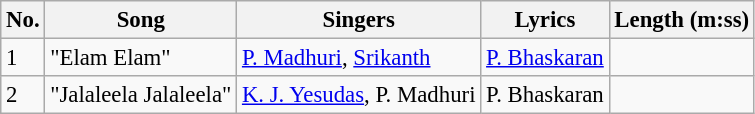<table class="wikitable" style="font-size:95%;">
<tr>
<th>No.</th>
<th>Song</th>
<th>Singers</th>
<th>Lyrics</th>
<th>Length (m:ss)</th>
</tr>
<tr>
<td>1</td>
<td>"Elam Elam"</td>
<td><a href='#'>P. Madhuri</a>, <a href='#'>Srikanth</a></td>
<td><a href='#'>P. Bhaskaran</a></td>
<td></td>
</tr>
<tr>
<td>2</td>
<td>"Jalaleela Jalaleela"</td>
<td><a href='#'>K. J. Yesudas</a>, P. Madhuri</td>
<td>P. Bhaskaran</td>
<td></td>
</tr>
</table>
